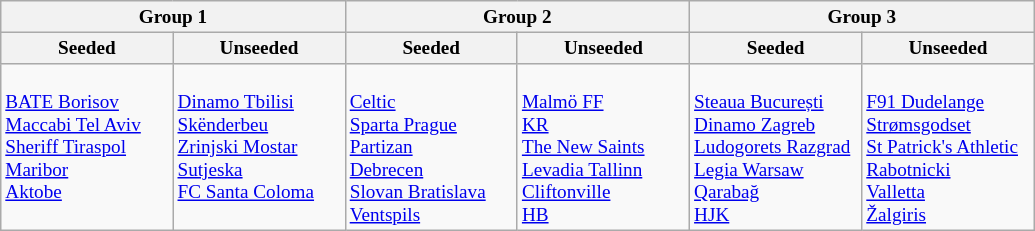<table class="wikitable" style="font-size:80%">
<tr>
<th colspan=2>Group 1</th>
<th colspan=2>Group 2</th>
<th colspan=2>Group 3</th>
</tr>
<tr>
<th width=16%>Seeded</th>
<th width=16%>Unseeded</th>
<th width=16%>Seeded</th>
<th width=16%>Unseeded</th>
<th width=16%>Seeded</th>
<th width=16%>Unseeded</th>
</tr>
<tr>
<td valign=top><br> <a href='#'>BATE Borisov</a><br>
 <a href='#'>Maccabi Tel Aviv</a><br>
 <a href='#'>Sheriff Tiraspol</a><br>
 <a href='#'>Maribor</a><br>
 <a href='#'>Aktobe</a></td>
<td valign=top><br> <a href='#'>Dinamo Tbilisi</a><br>
 <a href='#'>Skënderbeu</a><br>
 <a href='#'>Zrinjski Mostar</a><br>
 <a href='#'>Sutjeska</a><br>
 <a href='#'>FC Santa Coloma</a></td>
<td valign=top><br> <a href='#'>Celtic</a><br>
 <a href='#'>Sparta Prague</a><br>
 <a href='#'>Partizan</a><br>
 <a href='#'>Debrecen</a><br>
 <a href='#'>Slovan Bratislava</a><br>
 <a href='#'>Ventspils</a></td>
<td valign=top><br> <a href='#'>Malmö FF</a><br>
 <a href='#'>KR</a><br>
 <a href='#'>The New Saints</a><br>
 <a href='#'>Levadia Tallinn</a><br>
 <a href='#'>Cliftonville</a><br>
 <a href='#'>HB</a></td>
<td valign=top><br> <a href='#'>Steaua București</a><br>
 <a href='#'>Dinamo Zagreb</a><br>
 <a href='#'>Ludogorets Razgrad</a><br>
 <a href='#'>Legia Warsaw</a><br>
 <a href='#'>Qarabağ</a><br>
 <a href='#'>HJK</a></td>
<td valign=top><br> <a href='#'>F91 Dudelange</a><br>
 <a href='#'>Strømsgodset</a><br>
 <a href='#'>St Patrick's Athletic</a><br>
 <a href='#'>Rabotnicki</a><br>
 <a href='#'>Valletta</a><br>
 <a href='#'>Žalgiris</a></td>
</tr>
</table>
